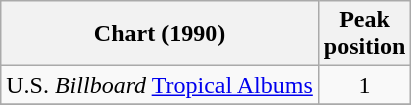<table class="wikitable">
<tr>
<th>Chart (1990)</th>
<th>Peak<br>position</th>
</tr>
<tr>
<td>U.S. <em>Billboard</em> <a href='#'>Tropical Albums</a></td>
<td align="center">1</td>
</tr>
<tr>
</tr>
</table>
